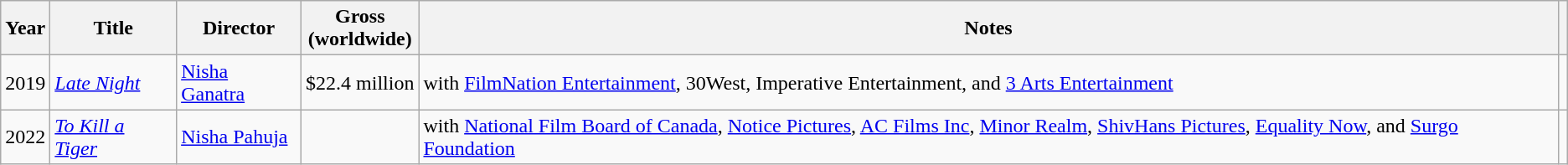<table class="wikitable sortable">
<tr>
<th>Year</th>
<th>Title</th>
<th>Director</th>
<th>Gross<br>(worldwide)</th>
<th class="unsortable">Notes</th>
<th class="unsortable"></th>
</tr>
<tr>
<td>2019</td>
<td><em><a href='#'>Late Night</a></em></td>
<td><a href='#'>Nisha Ganatra</a></td>
<td>$22.4 million</td>
<td>with <a href='#'>FilmNation Entertainment</a>, 30West, Imperative Entertainment, and <a href='#'>3 Arts Entertainment</a></td>
<td></td>
</tr>
<tr>
<td>2022</td>
<td><em><a href='#'>To Kill a Tiger</a></em></td>
<td><a href='#'>Nisha Pahuja</a></td>
<td></td>
<td>with <a href='#'>National Film Board of Canada</a>, <a href='#'>Notice Pictures</a>, <a href='#'>AC Films Inc</a>, <a href='#'>Minor Realm</a>, <a href='#'>ShivHans Pictures</a>, <a href='#'>Equality Now</a>, and <a href='#'>Surgo Foundation</a></td>
<td></td>
</tr>
</table>
